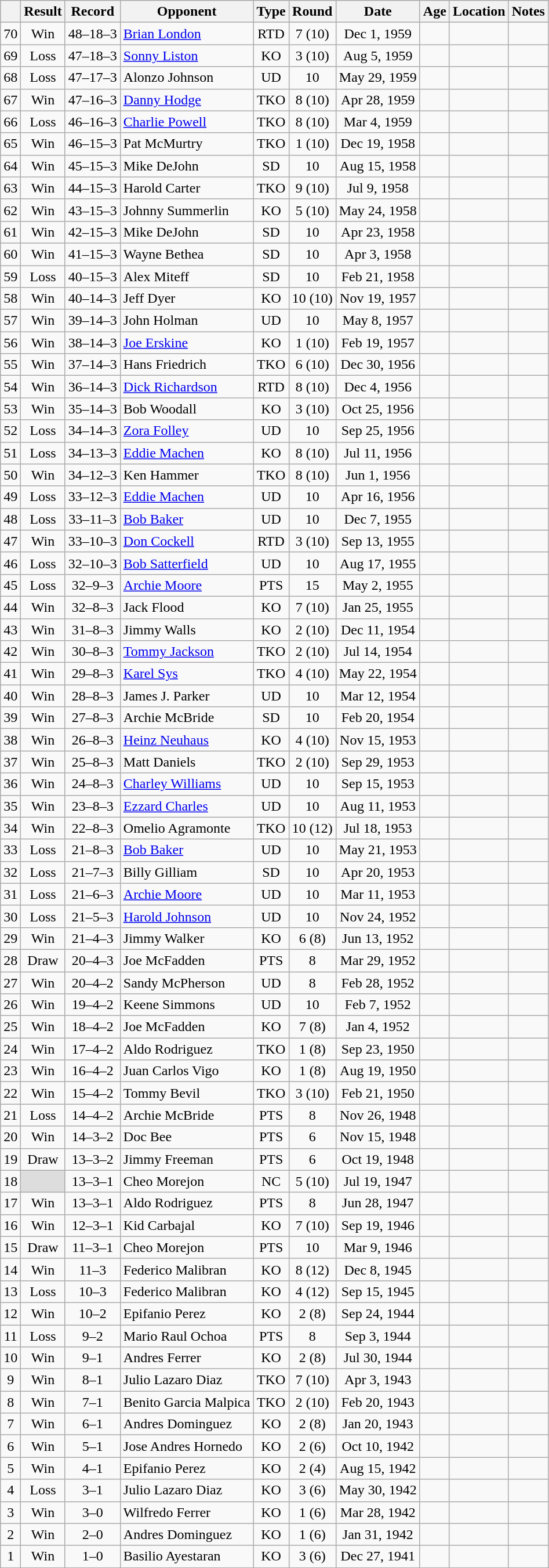<table class="wikitable" style="text-align:center">
<tr>
<th></th>
<th>Result</th>
<th>Record</th>
<th>Opponent</th>
<th>Type</th>
<th>Round</th>
<th>Date</th>
<th>Age</th>
<th>Location</th>
<th>Notes</th>
</tr>
<tr>
<td>70</td>
<td>Win</td>
<td>48–18–3 </td>
<td align=left><a href='#'>Brian London</a></td>
<td>RTD</td>
<td>7 (10)</td>
<td>Dec 1, 1959</td>
<td style="text-align:left;"></td>
<td style="text-align:left;"></td>
<td></td>
</tr>
<tr>
<td>69</td>
<td>Loss</td>
<td>47–18–3 </td>
<td align=left><a href='#'>Sonny Liston</a></td>
<td>KO</td>
<td>3 (10)</td>
<td>Aug 5, 1959</td>
<td style="text-align:left;"></td>
<td style="text-align:left;"></td>
<td></td>
</tr>
<tr>
<td>68</td>
<td>Loss</td>
<td>47–17–3 </td>
<td align=left>Alonzo Johnson</td>
<td>UD</td>
<td>10</td>
<td>May 29, 1959</td>
<td style="text-align:left;"></td>
<td style="text-align:left;"></td>
<td></td>
</tr>
<tr>
<td>67</td>
<td>Win</td>
<td>47–16–3 </td>
<td align=left><a href='#'>Danny Hodge</a></td>
<td>TKO</td>
<td>8 (10)</td>
<td>Apr 28, 1959</td>
<td style="text-align:left;"></td>
<td style="text-align:left;"></td>
<td></td>
</tr>
<tr>
<td>66</td>
<td>Loss</td>
<td>46–16–3 </td>
<td align=left><a href='#'>Charlie Powell</a></td>
<td>TKO</td>
<td>8 (10)</td>
<td>Mar 4, 1959</td>
<td style="text-align:left;"></td>
<td style="text-align:left;"></td>
<td></td>
</tr>
<tr>
<td>65</td>
<td>Win</td>
<td>46–15–3 </td>
<td align=left>Pat McMurtry</td>
<td>TKO</td>
<td>1 (10)</td>
<td>Dec 19, 1958</td>
<td style="text-align:left;"></td>
<td style="text-align:left;"></td>
<td></td>
</tr>
<tr>
<td>64</td>
<td>Win</td>
<td>45–15–3 </td>
<td align=left>Mike DeJohn</td>
<td>SD</td>
<td>10</td>
<td>Aug 15, 1958</td>
<td style="text-align:left;"></td>
<td style="text-align:left;"></td>
<td></td>
</tr>
<tr>
<td>63</td>
<td>Win</td>
<td>44–15–3 </td>
<td align=left>Harold Carter</td>
<td>TKO</td>
<td>9 (10)</td>
<td>Jul 9, 1958</td>
<td style="text-align:left;"></td>
<td style="text-align:left;"></td>
<td></td>
</tr>
<tr>
<td>62</td>
<td>Win</td>
<td>43–15–3 </td>
<td align=left>Johnny Summerlin</td>
<td>KO</td>
<td>5 (10)</td>
<td>May 24, 1958</td>
<td style="text-align:left;"></td>
<td style="text-align:left;"></td>
<td></td>
</tr>
<tr>
<td>61</td>
<td>Win</td>
<td>42–15–3 </td>
<td align=left>Mike DeJohn</td>
<td>SD</td>
<td>10</td>
<td>Apr 23, 1958</td>
<td style="text-align:left;"></td>
<td style="text-align:left;"></td>
<td></td>
</tr>
<tr>
<td>60</td>
<td>Win</td>
<td>41–15–3 </td>
<td align=left>Wayne Bethea</td>
<td>SD</td>
<td>10</td>
<td>Apr 3, 1958</td>
<td style="text-align:left;"></td>
<td style="text-align:left;"></td>
<td></td>
</tr>
<tr>
<td>59</td>
<td>Loss</td>
<td>40–15–3 </td>
<td align=left>Alex Miteff</td>
<td>SD</td>
<td>10</td>
<td>Feb 21, 1958</td>
<td style="text-align:left;"></td>
<td style="text-align:left;"></td>
<td></td>
</tr>
<tr>
<td>58</td>
<td>Win</td>
<td>40–14–3 </td>
<td align=left>Jeff Dyer</td>
<td>KO</td>
<td>10 (10)</td>
<td>Nov 19, 1957</td>
<td style="text-align:left;"></td>
<td style="text-align:left;"></td>
<td></td>
</tr>
<tr>
<td>57</td>
<td>Win</td>
<td>39–14–3 </td>
<td align=left>John Holman</td>
<td>UD</td>
<td>10</td>
<td>May 8, 1957</td>
<td style="text-align:left;"></td>
<td style="text-align:left;"></td>
<td></td>
</tr>
<tr>
<td>56</td>
<td>Win</td>
<td>38–14–3 </td>
<td align=left><a href='#'>Joe Erskine</a></td>
<td>KO</td>
<td>1 (10)</td>
<td>Feb 19, 1957</td>
<td style="text-align:left;"></td>
<td style="text-align:left;"></td>
<td></td>
</tr>
<tr>
<td>55</td>
<td>Win</td>
<td>37–14–3 </td>
<td align=left>Hans Friedrich</td>
<td>TKO</td>
<td>6 (10)</td>
<td>Dec 30, 1956</td>
<td style="text-align:left;"></td>
<td style="text-align:left;"></td>
<td></td>
</tr>
<tr>
<td>54</td>
<td>Win</td>
<td>36–14–3 </td>
<td align=left><a href='#'>Dick Richardson</a></td>
<td>RTD</td>
<td>8 (10)</td>
<td>Dec 4, 1956</td>
<td style="text-align:left;"></td>
<td style="text-align:left;"></td>
<td></td>
</tr>
<tr>
<td>53</td>
<td>Win</td>
<td>35–14–3 </td>
<td align=left>Bob Woodall</td>
<td>KO</td>
<td>3 (10)</td>
<td>Oct 25, 1956</td>
<td style="text-align:left;"></td>
<td style="text-align:left;"></td>
<td></td>
</tr>
<tr>
<td>52</td>
<td>Loss</td>
<td>34–14–3 </td>
<td align=left><a href='#'>Zora Folley</a></td>
<td>UD</td>
<td>10</td>
<td>Sep 25, 1956</td>
<td style="text-align:left;"></td>
<td style="text-align:left;"></td>
<td></td>
</tr>
<tr>
<td>51</td>
<td>Loss</td>
<td>34–13–3 </td>
<td align=left><a href='#'>Eddie Machen</a></td>
<td>KO</td>
<td>8 (10)</td>
<td>Jul 11, 1956</td>
<td style="text-align:left;"></td>
<td style="text-align:left;"></td>
<td></td>
</tr>
<tr>
<td>50</td>
<td>Win</td>
<td>34–12–3 </td>
<td align=left>Ken Hammer</td>
<td>TKO</td>
<td>8 (10)</td>
<td>Jun 1, 1956</td>
<td style="text-align:left;"></td>
<td style="text-align:left;"></td>
<td></td>
</tr>
<tr>
<td>49</td>
<td>Loss</td>
<td>33–12–3 </td>
<td align=left><a href='#'>Eddie Machen</a></td>
<td>UD</td>
<td>10</td>
<td>Apr 16, 1956</td>
<td style="text-align:left;"></td>
<td style="text-align:left;"></td>
<td></td>
</tr>
<tr>
<td>48</td>
<td>Loss</td>
<td>33–11–3 </td>
<td align=left><a href='#'>Bob Baker</a></td>
<td>UD</td>
<td>10</td>
<td>Dec 7, 1955</td>
<td style="text-align:left;"></td>
<td style="text-align:left;"></td>
<td></td>
</tr>
<tr>
<td>47</td>
<td>Win</td>
<td>33–10–3 </td>
<td align=left><a href='#'>Don Cockell</a></td>
<td>RTD</td>
<td>3 (10)</td>
<td>Sep 13, 1955</td>
<td style="text-align:left;"></td>
<td style="text-align:left;"></td>
<td></td>
</tr>
<tr>
<td>46</td>
<td>Loss</td>
<td>32–10–3 </td>
<td align=left><a href='#'>Bob Satterfield</a></td>
<td>UD</td>
<td>10</td>
<td>Aug 17, 1955</td>
<td style="text-align:left;"></td>
<td style="text-align:left;"></td>
<td></td>
</tr>
<tr>
<td>45</td>
<td>Loss</td>
<td>32–9–3 </td>
<td align=left><a href='#'>Archie Moore</a></td>
<td>PTS</td>
<td>15</td>
<td>May 2, 1955</td>
<td style="text-align:left;"></td>
<td style="text-align:left;"></td>
<td style="text-align:left;"></td>
</tr>
<tr>
<td>44</td>
<td>Win</td>
<td>32–8–3 </td>
<td align=left>Jack Flood</td>
<td>KO</td>
<td>7 (10)</td>
<td>Jan 25, 1955</td>
<td style="text-align:left;"></td>
<td style="text-align:left;"></td>
<td></td>
</tr>
<tr>
<td>43</td>
<td>Win</td>
<td>31–8–3 </td>
<td align=left>Jimmy Walls</td>
<td>KO</td>
<td>2 (10)</td>
<td>Dec 11, 1954</td>
<td style="text-align:left;"></td>
<td style="text-align:left;"></td>
<td></td>
</tr>
<tr>
<td>42</td>
<td>Win</td>
<td>30–8–3 </td>
<td align=left><a href='#'>Tommy Jackson</a></td>
<td>TKO</td>
<td>2 (10)</td>
<td>Jul 14, 1954</td>
<td style="text-align:left;"></td>
<td style="text-align:left;"></td>
<td></td>
</tr>
<tr>
<td>41</td>
<td>Win</td>
<td>29–8–3 </td>
<td align=left><a href='#'>Karel Sys</a></td>
<td>TKO</td>
<td>4 (10)</td>
<td>May 22, 1954</td>
<td style="text-align:left;"></td>
<td style="text-align:left;"></td>
<td></td>
</tr>
<tr>
<td>40</td>
<td>Win</td>
<td>28–8–3 </td>
<td align=left>James J. Parker</td>
<td>UD</td>
<td>10</td>
<td>Mar 12, 1954</td>
<td style="text-align:left;"></td>
<td style="text-align:left;"></td>
<td></td>
</tr>
<tr>
<td>39</td>
<td>Win</td>
<td>27–8–3 </td>
<td align=left>Archie McBride</td>
<td>SD</td>
<td>10</td>
<td>Feb 20, 1954</td>
<td style="text-align:left;"></td>
<td style="text-align:left;"></td>
<td></td>
</tr>
<tr>
<td>38</td>
<td>Win</td>
<td>26–8–3 </td>
<td align=left><a href='#'>Heinz Neuhaus</a></td>
<td>KO</td>
<td>4 (10)</td>
<td>Nov 15, 1953</td>
<td style="text-align:left;"></td>
<td style="text-align:left;"></td>
<td></td>
</tr>
<tr>
<td>37</td>
<td>Win</td>
<td>25–8–3 </td>
<td align=left>Matt Daniels</td>
<td>TKO</td>
<td>2 (10)</td>
<td>Sep 29, 1953</td>
<td style="text-align:left;"></td>
<td style="text-align:left;"></td>
<td></td>
</tr>
<tr>
<td>36</td>
<td>Win</td>
<td>24–8–3 </td>
<td align=left><a href='#'>Charley Williams</a></td>
<td>UD</td>
<td>10</td>
<td>Sep 15, 1953</td>
<td style="text-align:left;"></td>
<td style="text-align:left;"></td>
<td></td>
</tr>
<tr>
<td>35</td>
<td>Win</td>
<td>23–8–3 </td>
<td align=left><a href='#'>Ezzard Charles</a></td>
<td>UD</td>
<td>10</td>
<td>Aug 11, 1953</td>
<td style="text-align:left;"></td>
<td style="text-align:left;"></td>
<td></td>
</tr>
<tr>
<td>34</td>
<td>Win</td>
<td>22–8–3 </td>
<td align=left>Omelio Agramonte</td>
<td>TKO</td>
<td>10 (12)</td>
<td>Jul 18, 1953</td>
<td style="text-align:left;"></td>
<td style="text-align:left;"></td>
<td></td>
</tr>
<tr>
<td>33</td>
<td>Loss</td>
<td>21–8–3 </td>
<td align=left><a href='#'>Bob Baker</a></td>
<td>UD</td>
<td>10</td>
<td>May 21, 1953</td>
<td style="text-align:left;"></td>
<td style="text-align:left;"></td>
<td></td>
</tr>
<tr>
<td>32</td>
<td>Loss</td>
<td>21–7–3 </td>
<td align=left>Billy Gilliam</td>
<td>SD</td>
<td>10</td>
<td>Apr 20, 1953</td>
<td style="text-align:left;"></td>
<td style="text-align:left;"></td>
<td></td>
</tr>
<tr>
<td>31</td>
<td>Loss</td>
<td>21–6–3 </td>
<td align=left><a href='#'>Archie Moore</a></td>
<td>UD</td>
<td>10</td>
<td>Mar 11, 1953</td>
<td style="text-align:left;"></td>
<td style="text-align:left;"></td>
<td></td>
</tr>
<tr>
<td>30</td>
<td>Loss</td>
<td>21–5–3 </td>
<td align=left><a href='#'>Harold Johnson</a></td>
<td>UD</td>
<td>10</td>
<td>Nov 24, 1952</td>
<td style="text-align:left;"></td>
<td style="text-align:left;"></td>
<td></td>
</tr>
<tr>
<td>29</td>
<td>Win</td>
<td>21–4–3 </td>
<td align=left>Jimmy Walker</td>
<td>KO</td>
<td>6 (8)</td>
<td>Jun 13, 1952</td>
<td style="text-align:left;"></td>
<td style="text-align:left;"></td>
<td></td>
</tr>
<tr>
<td>28</td>
<td>Draw</td>
<td>20–4–3 </td>
<td align=left>Joe McFadden</td>
<td>PTS</td>
<td>8</td>
<td>Mar 29, 1952</td>
<td style="text-align:left;"></td>
<td style="text-align:left;"></td>
<td></td>
</tr>
<tr>
<td>27</td>
<td>Win</td>
<td>20–4–2 </td>
<td align=left>Sandy McPherson</td>
<td>UD</td>
<td>8</td>
<td>Feb 28, 1952</td>
<td style="text-align:left;"></td>
<td style="text-align:left;"></td>
<td></td>
</tr>
<tr>
<td>26</td>
<td>Win</td>
<td>19–4–2 </td>
<td align=left>Keene Simmons</td>
<td>UD</td>
<td>10</td>
<td>Feb 7, 1952</td>
<td style="text-align:left;"></td>
<td style="text-align:left;"></td>
<td></td>
</tr>
<tr>
<td>25</td>
<td>Win</td>
<td>18–4–2 </td>
<td align=left>Joe McFadden</td>
<td>KO</td>
<td>7 (8)</td>
<td>Jan 4, 1952</td>
<td style="text-align:left;"></td>
<td style="text-align:left;"></td>
<td></td>
</tr>
<tr>
<td>24</td>
<td>Win</td>
<td>17–4–2 </td>
<td align=left>Aldo Rodriguez</td>
<td>TKO</td>
<td>1 (8)</td>
<td>Sep 23, 1950</td>
<td style="text-align:left;"></td>
<td style="text-align:left;"></td>
<td></td>
</tr>
<tr>
<td>23</td>
<td>Win</td>
<td>16–4–2 </td>
<td align=left>Juan Carlos Vigo</td>
<td>KO</td>
<td>1 (8)</td>
<td>Aug 19, 1950</td>
<td style="text-align:left;"></td>
<td style="text-align:left;"></td>
<td></td>
</tr>
<tr>
<td>22</td>
<td>Win</td>
<td>15–4–2 </td>
<td align=left>Tommy Bevil</td>
<td>TKO</td>
<td>3 (10)</td>
<td>Feb 21, 1950</td>
<td style="text-align:left;"></td>
<td style="text-align:left;"></td>
<td></td>
</tr>
<tr>
<td>21</td>
<td>Loss</td>
<td>14–4–2 </td>
<td align=left>Archie McBride</td>
<td>PTS</td>
<td>8</td>
<td>Nov 26, 1948</td>
<td style="text-align:left;"></td>
<td style="text-align:left;"></td>
<td></td>
</tr>
<tr>
<td>20</td>
<td>Win</td>
<td>14–3–2 </td>
<td align=left>Doc Bee</td>
<td>PTS</td>
<td>6</td>
<td>Nov 15, 1948</td>
<td style="text-align:left;"></td>
<td style="text-align:left;"></td>
<td></td>
</tr>
<tr>
<td>19</td>
<td>Draw</td>
<td>13–3–2 </td>
<td align=left>Jimmy Freeman</td>
<td>PTS</td>
<td>6</td>
<td>Oct 19, 1948</td>
<td style="text-align:left;"></td>
<td style="text-align:left;"></td>
<td></td>
</tr>
<tr>
<td>18</td>
<td style="background:#DDD"></td>
<td>13–3–1 </td>
<td align=left>Cheo Morejon</td>
<td>NC</td>
<td>5 (10)</td>
<td>Jul 19, 1947</td>
<td style="text-align:left;"></td>
<td style="text-align:left;"></td>
<td style="text-align:left;"></td>
</tr>
<tr>
<td>17</td>
<td>Win</td>
<td>13–3–1</td>
<td align=left>Aldo Rodriguez</td>
<td>PTS</td>
<td>8</td>
<td>Jun 28, 1947</td>
<td style="text-align:left;"></td>
<td style="text-align:left;"></td>
<td></td>
</tr>
<tr>
<td>16</td>
<td>Win</td>
<td>12–3–1</td>
<td align=left>Kid Carbajal</td>
<td>KO</td>
<td>7 (10)</td>
<td>Sep 19, 1946</td>
<td style="text-align:left;"></td>
<td style="text-align:left;"></td>
<td></td>
</tr>
<tr>
<td>15</td>
<td>Draw</td>
<td>11–3–1</td>
<td align=left>Cheo Morejon</td>
<td>PTS</td>
<td>10</td>
<td>Mar 9, 1946</td>
<td style="text-align:left;"></td>
<td style="text-align:left;"></td>
<td></td>
</tr>
<tr>
<td>14</td>
<td>Win</td>
<td>11–3</td>
<td align=left>Federico Malibran</td>
<td>KO</td>
<td>8 (12)</td>
<td>Dec 8, 1945</td>
<td style="text-align:left;"></td>
<td style="text-align:left;"></td>
<td style="text-align:left;"></td>
</tr>
<tr>
<td>13</td>
<td>Loss</td>
<td>10–3</td>
<td align=left>Federico Malibran</td>
<td>KO</td>
<td>4 (12)</td>
<td>Sep 15, 1945</td>
<td style="text-align:left;"></td>
<td style="text-align:left;"></td>
<td style="text-align:left;"></td>
</tr>
<tr>
<td>12</td>
<td>Win</td>
<td>10–2</td>
<td align=left>Epifanio Perez</td>
<td>KO</td>
<td>2 (8)</td>
<td>Sep 24, 1944</td>
<td style="text-align:left;"></td>
<td style="text-align:left;"></td>
<td></td>
</tr>
<tr>
<td>11</td>
<td>Loss</td>
<td>9–2</td>
<td align=left>Mario Raul Ochoa</td>
<td>PTS</td>
<td>8</td>
<td>Sep 3, 1944</td>
<td style="text-align:left;"></td>
<td style="text-align:left;"></td>
<td></td>
</tr>
<tr>
<td>10</td>
<td>Win</td>
<td>9–1</td>
<td align=left>Andres Ferrer</td>
<td>KO</td>
<td>2 (8)</td>
<td>Jul 30, 1944</td>
<td style="text-align:left;"></td>
<td style="text-align:left;"></td>
<td></td>
</tr>
<tr>
<td>9</td>
<td>Win</td>
<td>8–1</td>
<td align=left>Julio Lazaro Diaz</td>
<td>TKO</td>
<td>7 (10)</td>
<td>Apr 3, 1943</td>
<td style="text-align:left;"></td>
<td style="text-align:left;"></td>
<td></td>
</tr>
<tr>
<td>8</td>
<td>Win</td>
<td>7–1</td>
<td align=left>Benito Garcia Malpica</td>
<td>TKO</td>
<td>2 (10)</td>
<td>Feb 20, 1943</td>
<td style="text-align:left;"></td>
<td style="text-align:left;"></td>
<td></td>
</tr>
<tr>
<td>7</td>
<td>Win</td>
<td>6–1</td>
<td align=left>Andres Dominguez</td>
<td>KO</td>
<td>2 (8)</td>
<td>Jan 20, 1943</td>
<td style="text-align:left;"></td>
<td style="text-align:left;"></td>
<td></td>
</tr>
<tr>
<td>6</td>
<td>Win</td>
<td>5–1</td>
<td align=left>Jose Andres Hornedo</td>
<td>KO</td>
<td>2 (6)</td>
<td>Oct 10, 1942</td>
<td style="text-align:left;"></td>
<td style="text-align:left;"></td>
<td></td>
</tr>
<tr>
<td>5</td>
<td>Win</td>
<td>4–1</td>
<td align=left>Epifanio Perez</td>
<td>KO</td>
<td>2 (4)</td>
<td>Aug 15, 1942</td>
<td style="text-align:left;"></td>
<td style="text-align:left;"></td>
<td></td>
</tr>
<tr>
<td>4</td>
<td>Loss</td>
<td>3–1</td>
<td align=left>Julio Lazaro Diaz</td>
<td>KO</td>
<td>3 (6)</td>
<td>May 30, 1942</td>
<td style="text-align:left;"></td>
<td style="text-align:left;"></td>
<td></td>
</tr>
<tr>
<td>3</td>
<td>Win</td>
<td>3–0</td>
<td align=left>Wilfredo Ferrer</td>
<td>KO</td>
<td>1 (6)</td>
<td>Mar 28, 1942</td>
<td style="text-align:left;"></td>
<td style="text-align:left;"></td>
<td></td>
</tr>
<tr>
<td>2</td>
<td>Win</td>
<td>2–0</td>
<td align=left>Andres Dominguez</td>
<td>KO</td>
<td>1 (6)</td>
<td>Jan 31, 1942</td>
<td style="text-align:left;"></td>
<td style="text-align:left;"></td>
<td></td>
</tr>
<tr>
<td>1</td>
<td>Win</td>
<td>1–0</td>
<td align=left>Basilio Ayestaran</td>
<td>KO</td>
<td>3 (6)</td>
<td>Dec 27, 1941</td>
<td style="text-align:left;"></td>
<td style="text-align:left;"></td>
<td></td>
</tr>
<tr>
</tr>
</table>
